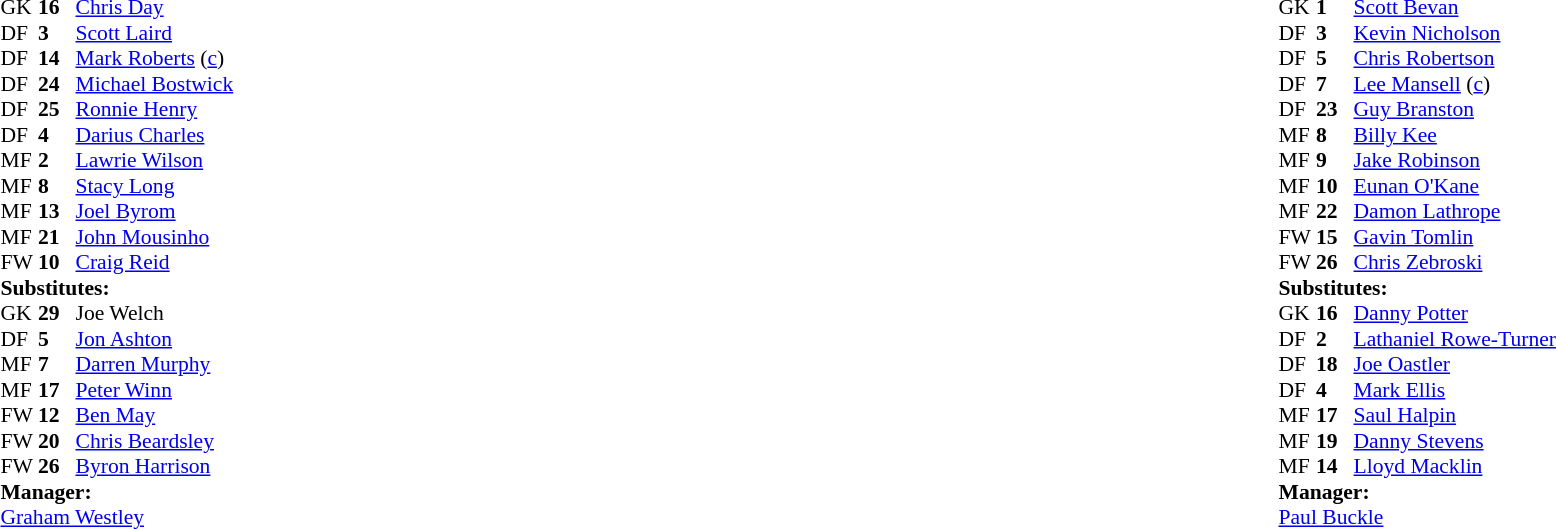<table style="width:100%;">
<tr>
<td style="vertical-align:top; width:50%;"><br><table style="font-size: 90%" cellspacing="0" cellpadding="0">
<tr>
<td colspan="4"></td>
</tr>
<tr>
<th width="25"></th>
<th width="25"></th>
</tr>
<tr>
<td>GK</td>
<td><strong>16</strong></td>
<td><a href='#'>Chris Day</a></td>
</tr>
<tr>
<td>DF</td>
<td><strong>3</strong></td>
<td><a href='#'>Scott Laird</a></td>
</tr>
<tr>
<td>DF</td>
<td><strong>14</strong></td>
<td><a href='#'>Mark Roberts</a> (<a href='#'>c</a>)</td>
</tr>
<tr>
<td>DF</td>
<td><strong>24</strong></td>
<td><a href='#'>Michael Bostwick</a></td>
</tr>
<tr>
<td>DF</td>
<td><strong>25</strong></td>
<td><a href='#'>Ronnie Henry</a></td>
</tr>
<tr>
<td>DF</td>
<td><strong>4</strong></td>
<td><a href='#'>Darius Charles</a></td>
<td></td>
<td></td>
</tr>
<tr>
<td>MF</td>
<td><strong>2</strong></td>
<td><a href='#'>Lawrie Wilson</a></td>
</tr>
<tr>
<td>MF</td>
<td><strong>8</strong></td>
<td><a href='#'>Stacy Long</a></td>
</tr>
<tr>
<td>MF</td>
<td><strong>13</strong></td>
<td><a href='#'>Joel Byrom</a></td>
<td></td>
<td></td>
</tr>
<tr>
<td>MF</td>
<td><strong>21</strong></td>
<td><a href='#'>John Mousinho</a></td>
<td></td>
</tr>
<tr>
<td>FW</td>
<td><strong>10</strong></td>
<td><a href='#'>Craig Reid</a></td>
<td></td>
<td></td>
</tr>
<tr>
<td colspan=4><strong>Substitutes:</strong></td>
</tr>
<tr>
<td>GK</td>
<td><strong>29</strong></td>
<td>Joe Welch</td>
</tr>
<tr>
<td>DF</td>
<td><strong>5</strong></td>
<td><a href='#'>Jon Ashton</a></td>
</tr>
<tr>
<td>MF</td>
<td><strong>7</strong></td>
<td><a href='#'>Darren Murphy</a></td>
<td></td>
<td></td>
</tr>
<tr>
<td>MF</td>
<td><strong>17</strong></td>
<td><a href='#'>Peter Winn</a></td>
</tr>
<tr>
<td>FW</td>
<td><strong>12</strong></td>
<td><a href='#'>Ben May</a></td>
</tr>
<tr>
<td>FW</td>
<td><strong>20</strong></td>
<td><a href='#'>Chris Beardsley</a></td>
<td></td>
<td></td>
</tr>
<tr>
<td>FW</td>
<td><strong>26</strong></td>
<td><a href='#'>Byron Harrison</a></td>
<td></td>
<td></td>
</tr>
<tr>
<td colspan=4><strong>Manager:</strong></td>
</tr>
<tr>
<td colspan="4"><a href='#'>Graham Westley</a></td>
</tr>
</table>
</td>
<td style="vertical-align:top; width:50%;"><br><table cellspacing="0" cellpadding="0" style="font-size:90%; margin:auto;">
<tr>
<td colspan="4"></td>
</tr>
<tr>
<th width="25"></th>
<th width="25"></th>
</tr>
<tr>
<td>GK</td>
<td><strong>1</strong></td>
<td><a href='#'>Scott Bevan</a></td>
</tr>
<tr>
<td>DF</td>
<td><strong>3</strong></td>
<td><a href='#'>Kevin Nicholson</a></td>
<td></td>
<td></td>
</tr>
<tr>
<td>DF</td>
<td><strong>5</strong></td>
<td><a href='#'>Chris Robertson</a></td>
</tr>
<tr>
<td>DF</td>
<td><strong>7</strong></td>
<td><a href='#'>Lee Mansell</a> (<a href='#'>c</a>)</td>
</tr>
<tr>
<td>DF</td>
<td><strong>23</strong></td>
<td><a href='#'>Guy Branston</a></td>
</tr>
<tr>
<td>MF</td>
<td><strong>8</strong></td>
<td><a href='#'>Billy Kee</a></td>
</tr>
<tr>
<td>MF</td>
<td><strong>9</strong></td>
<td><a href='#'>Jake Robinson</a></td>
<td></td>
<td></td>
</tr>
<tr>
<td>MF</td>
<td><strong>10</strong></td>
<td><a href='#'>Eunan O'Kane</a></td>
</tr>
<tr>
<td>MF</td>
<td><strong>22</strong></td>
<td><a href='#'>Damon Lathrope</a></td>
<td></td>
<td></td>
</tr>
<tr>
<td>FW</td>
<td><strong>15</strong></td>
<td><a href='#'>Gavin Tomlin</a></td>
</tr>
<tr>
<td>FW</td>
<td><strong>26</strong></td>
<td><a href='#'>Chris Zebroski</a></td>
<td></td>
</tr>
<tr>
<td colspan=4><strong>Substitutes:</strong></td>
</tr>
<tr>
<td>GK</td>
<td><strong>16</strong></td>
<td><a href='#'>Danny Potter</a></td>
</tr>
<tr>
<td>DF</td>
<td><strong>2</strong></td>
<td><a href='#'>Lathaniel Rowe-Turner</a></td>
<td></td>
<td></td>
</tr>
<tr>
<td>DF</td>
<td><strong>18</strong></td>
<td><a href='#'>Joe Oastler</a></td>
<td></td>
<td></td>
</tr>
<tr>
<td>DF</td>
<td><strong>4</strong></td>
<td><a href='#'>Mark Ellis</a></td>
</tr>
<tr>
<td>MF</td>
<td><strong>17</strong></td>
<td><a href='#'>Saul Halpin</a></td>
</tr>
<tr>
<td>MF</td>
<td><strong>19</strong></td>
<td><a href='#'>Danny Stevens</a></td>
<td></td>
<td></td>
</tr>
<tr>
<td>MF</td>
<td><strong>14</strong></td>
<td><a href='#'>Lloyd Macklin</a></td>
</tr>
<tr>
<td colspan=4><strong>Manager:</strong></td>
</tr>
<tr>
<td colspan="4"><a href='#'>Paul Buckle</a></td>
</tr>
</table>
</td>
</tr>
</table>
